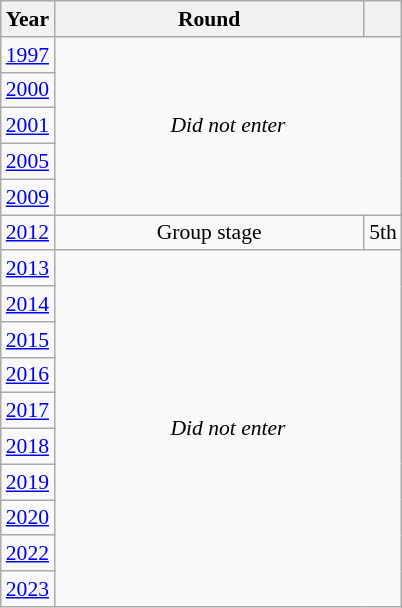<table class="wikitable" style="text-align: center; font-size:90%">
<tr>
<th>Year</th>
<th style="width:200px">Round</th>
<th></th>
</tr>
<tr>
<td><a href='#'>1997</a></td>
<td colspan="2" rowspan="5"><em>Did not enter</em></td>
</tr>
<tr>
<td><a href='#'>2000</a></td>
</tr>
<tr>
<td><a href='#'>2001</a></td>
</tr>
<tr>
<td><a href='#'>2005</a></td>
</tr>
<tr>
<td><a href='#'>2009</a></td>
</tr>
<tr>
<td><a href='#'>2012</a></td>
<td>Group stage</td>
<td>5th</td>
</tr>
<tr>
<td><a href='#'>2013</a></td>
<td colspan="2" rowspan="10"><em>Did not enter</em></td>
</tr>
<tr>
<td><a href='#'>2014</a></td>
</tr>
<tr>
<td><a href='#'>2015</a></td>
</tr>
<tr>
<td><a href='#'>2016</a></td>
</tr>
<tr>
<td><a href='#'>2017</a></td>
</tr>
<tr>
<td><a href='#'>2018</a></td>
</tr>
<tr>
<td><a href='#'>2019</a></td>
</tr>
<tr>
<td><a href='#'>2020</a></td>
</tr>
<tr>
<td><a href='#'>2022</a></td>
</tr>
<tr>
<td><a href='#'>2023</a></td>
</tr>
</table>
